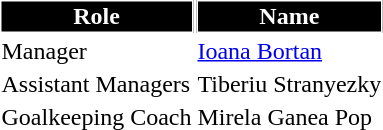<table class="toccolours">
<tr>
<th style="background:#000000;color:#fefefe;border:1px solid #fefefe;">Role</th>
<th style="background:#000000;color:#fefefe;border:1px solid #fefefe;">Name</th>
</tr>
<tr>
<td>Manager</td>
<td> <a href='#'>Ioana Bortan</a></td>
</tr>
<tr>
<td>Assistant Managers</td>
<td> Tiberiu Stranyezky<br></td>
</tr>
<tr>
<td>Goalkeeping Coach</td>
<td> Mirela Ganea Pop</td>
</tr>
</table>
